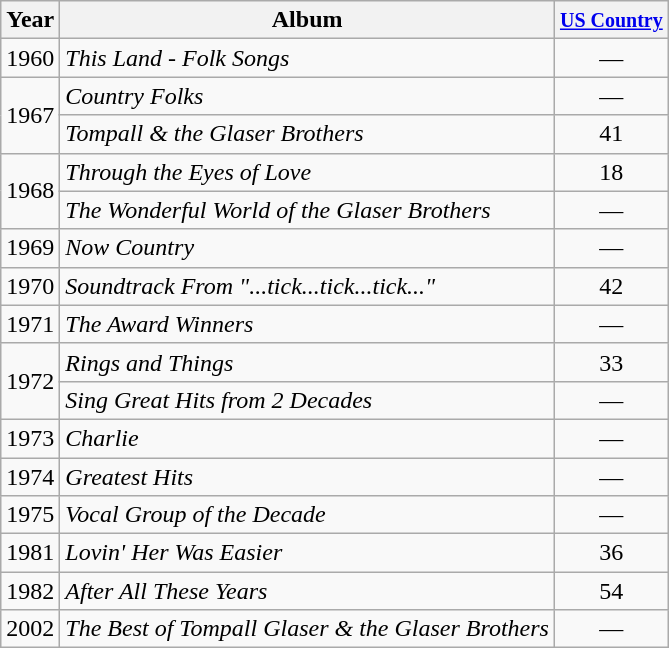<table class="wikitable">
<tr>
<th>Year</th>
<th>Album</th>
<th><small><a href='#'>US Country</a></small></th>
</tr>
<tr>
<td>1960</td>
<td><em>This Land - Folk Songs</em></td>
<td style="text-align:center;">—</td>
</tr>
<tr>
<td rowspan="2">1967</td>
<td><em>Country Folks</em></td>
<td style="text-align:center;">—</td>
</tr>
<tr>
<td><em>Tompall & the Glaser Brothers</em></td>
<td style="text-align:center;">41</td>
</tr>
<tr>
<td rowspan="2">1968</td>
<td><em>Through the Eyes of Love</em></td>
<td style="text-align:center;">18</td>
</tr>
<tr>
<td><em>The Wonderful World of the Glaser Brothers</em></td>
<td style="text-align:center;">—</td>
</tr>
<tr>
<td>1969</td>
<td><em>Now Country</em></td>
<td style="text-align:center;">—</td>
</tr>
<tr>
<td>1970</td>
<td><em>Soundtrack From "...tick...tick...tick..."</em></td>
<td style="text-align:center;">42</td>
</tr>
<tr>
<td>1971</td>
<td><em>The Award Winners</em></td>
<td style="text-align:center;">—</td>
</tr>
<tr>
<td rowspan="2">1972</td>
<td><em>Rings and Things</em></td>
<td style="text-align:center;">33</td>
</tr>
<tr>
<td><em>Sing Great Hits from 2 Decades</em></td>
<td style="text-align:center;">—</td>
</tr>
<tr>
<td>1973</td>
<td><em>Charlie</em></td>
<td style="text-align:center;">—</td>
</tr>
<tr>
<td>1974</td>
<td><em>Greatest Hits</em></td>
<td style="text-align:center;">—</td>
</tr>
<tr>
<td>1975</td>
<td><em>Vocal Group of the Decade</em></td>
<td style="text-align:center;">—</td>
</tr>
<tr>
<td>1981</td>
<td><em>Lovin' Her Was Easier</em></td>
<td style="text-align:center;">36</td>
</tr>
<tr>
<td>1982</td>
<td><em>After All These Years</em></td>
<td style="text-align:center;">54</td>
</tr>
<tr>
<td>2002</td>
<td><em>The Best of Tompall Glaser & the Glaser Brothers</em></td>
<td style="text-align:center;">—</td>
</tr>
</table>
